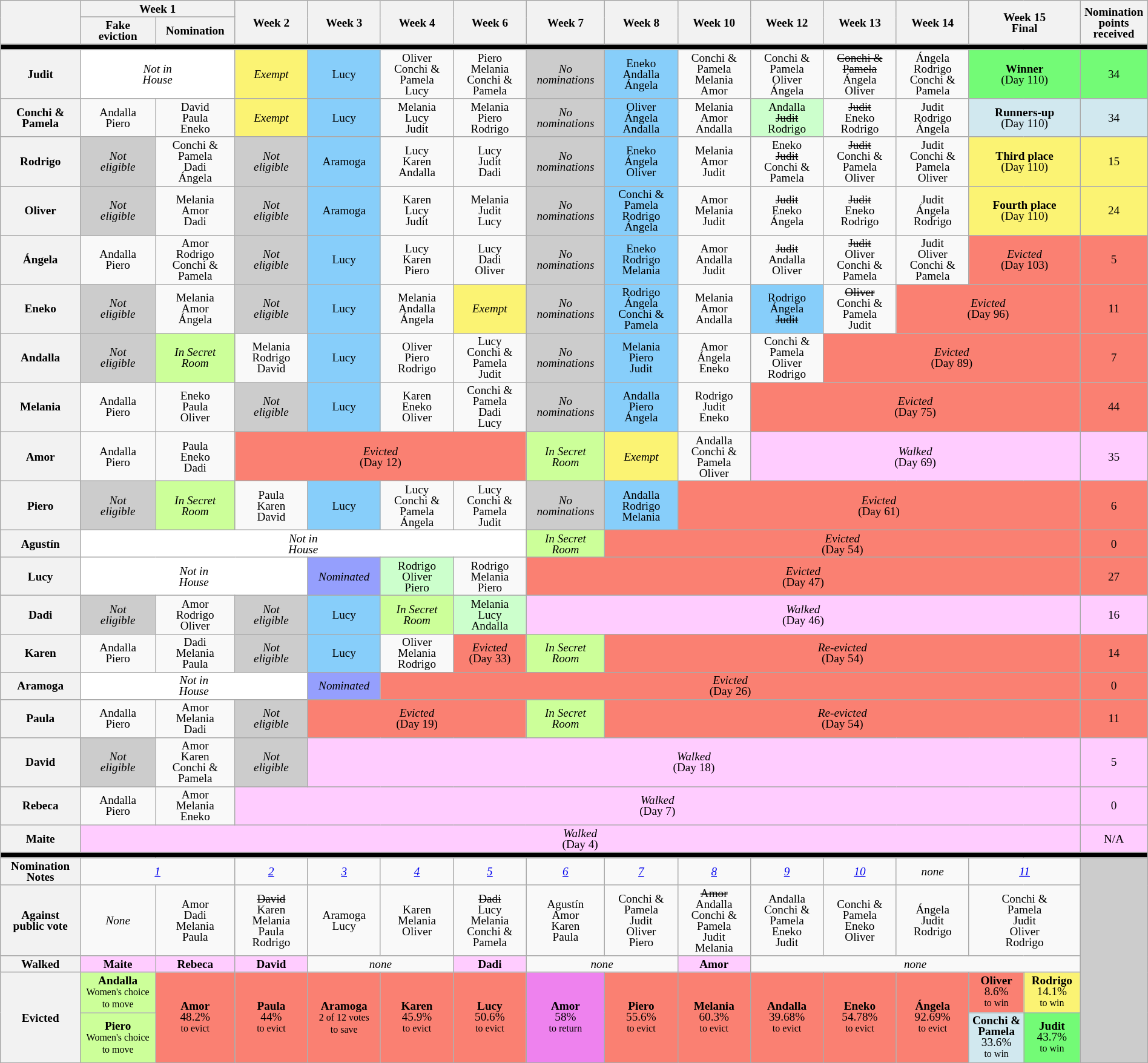<table class="wikitable" style="text-align:center; width:100%; font-size:80%; line-height:12px;">
<tr>
<th style="width:5%" rowspan="2"></th>
<th style="width:10%" colspan="2">Week 1</th>
<th style="width:5%" rowspan="2">Week 2</th>
<th style="width:5%" rowspan="2">Week 3</th>
<th style="width:5%" rowspan="2">Week 4</th>
<th style="width:5%" rowspan="2">Week 6</th>
<th style="width:5%" rowspan="2">Week 7</th>
<th style="width:5%" rowspan="2">Week 8</th>
<th style="width:5%" rowspan="2">Week 10</th>
<th style="width:5%" rowspan="2">Week 12</th>
<th style="width:5%" rowspan="2">Week 13</th>
<th style="width:5%" rowspan="2">Week 14</th>
<th style="width:7%" rowspan="2" colspan="2">Week 15<br>Final</th>
<th style="width:1%" rowspan="2">Nomination<br>points<br>received</th>
</tr>
<tr>
<th>Fake<br>eviction</th>
<th>Nomination</th>
</tr>
<tr>
<td style="background:#000" colspan="16"></td>
</tr>
<tr>
<th>Judit</th>
<td colspan="2" style="background:#FFF"><em>Not in<br>House</em></td>
<td style="background:#FBF373"><em>Exempt</em></td>
<td style="background:#87CEFA">Lucy</td>
<td>Oliver<br><span><span>Conchi &<br>Pamela</span></span><br>Lucy</td>
<td>Piero<br>Melania<br><span><span>Conchi &<br>Pamela</span></span></td>
<td style="background:#CCC"><em>No<br>nominations</em></td>
<td style="background:#87CEFA">Eneko<br>Andalla<br>Ángela</td>
<td><span><span>Conchi &<br>Pamela</span></span><br>Melania<br>Amor</td>
<td><span>Conchi &<br>Pamela</span><br>Oliver<br>Ángela</td>
<td><s><span>Conchi &<br>Pamela</span></s><br>Ángela<br>Oliver</td>
<td>Ángela<br>Rodrigo<br><span>Conchi &<br>Pamela</span></td>
<td style="background:#73FB76" colspan="2"><strong>Winner</strong><br>(Day 110)</td>
<td style="background:#73FB76">34</td>
</tr>
<tr>
<th><span><span>Conchi &<br>Pamela</span></span></th>
<td>Andalla<br>Piero</td>
<td>David<br>Paula<br>Eneko</td>
<td style="background:#FBF373"><em>Exempt</em></td>
<td style="background:#87CEFA">Lucy</td>
<td>Melania<br>Lucy<br>Judit</td>
<td>Melania<br>Piero<br>Rodrigo</td>
<td style="background:#CCC"><em>No<br>nominations</em></td>
<td style="background:#87CEFA">Oliver<br>Ángela<br>Andalla</td>
<td>Melania<br>Amor<br>Andalla</td>
<td style="background:#CFC">Andalla<br><s>Judit</s><br>Rodrigo</td>
<td><s>Judit</s><br>Eneko<br>Rodrigo</td>
<td>Judit<br>Rodrigo<br>Ángela</td>
<td style="background:#D1E8EF" colspan="2"><strong>Runners-up</strong><br>(Day 110)</td>
<td style="background:#D1E8EF">34</td>
</tr>
<tr>
<th>Rodrigo</th>
<td style="background:#CCC"><em>Not<br>eligible</em></td>
<td><span><span>Conchi &<br>Pamela</span></span><br>Dadi<br>Ángela</td>
<td style="background:#CCC"><em>Not<br>eligible</em></td>
<td style="background:#87CEFA">Aramoga</td>
<td>Lucy<br>Karen<br>Andalla</td>
<td>Lucy<br>Judit<br>Dadi</td>
<td style="background:#CCC"><em>No<br>nominations</em></td>
<td style="background:#87CEFA">Eneko<br>Ángela<br>Oliver</td>
<td>Melania<br>Amor<br>Judit</td>
<td>Eneko<br><s>Judit</s><br><span><span>Conchi &<br>Pamela</span></span></td>
<td><s>Judit</s><br><span><span>Conchi &<br>Pamela</span></span><br>Oliver</td>
<td>Judit<br><span><span>Conchi &<br>Pamela</span></span><br>Oliver</td>
<td style="background:#FBF373" colspan="2"><strong>Third place</strong><br>(Day 110)</td>
<td style="background:#FBF373">15</td>
</tr>
<tr>
<th>Oliver</th>
<td style="background:#CCC"><em>Not<br>eligible</em></td>
<td>Melania<br>Amor<br>Dadi</td>
<td style="background:#CCC"><em>Not<br>eligible</em></td>
<td style="background:#87CEFA">Aramoga</td>
<td>Karen<br>Lucy<br>Judit</td>
<td>Melania<br>Judit<br>Lucy</td>
<td style="background:#CCC"><em>No<br>nominations</em></td>
<td style="background:#87CEFA"><span><span>Conchi &<br>Pamela</span></span><br>Rodrigo<br>Ángela</td>
<td>Amor<br>Melania<br>Judit</td>
<td><s>Judit</s><br>Eneko<br>Ángela</td>
<td><s>Judit</s><br>Eneko<br>Rodrigo</td>
<td>Judit<br>Ángela<br>Rodrigo</td>
<td style="background:#FBF373" colspan="2"><strong>Fourth place</strong><br>(Day 110)</td>
<td style="background:#FBF373">24</td>
</tr>
<tr>
<th>Ángela</th>
<td>Andalla<br>Piero</td>
<td>Amor<br>Rodrigo<br><span><span>Conchi &<br>Pamela</span></span></td>
<td style="background:#CCC"><em>Not<br>eligible</em></td>
<td style="background:#87CEFA">Lucy</td>
<td>Lucy<br>Karen<br>Piero</td>
<td>Lucy<br>Dadi<br>Oliver</td>
<td style="background:#CCC"><em>No<br>nominations</em></td>
<td style="background:#87CEFA">Eneko<br>Rodrigo<br>Melania</td>
<td>Amor<br>Andalla<br>Judit</td>
<td><s>Judit</s><br>Andalla<br>Oliver</td>
<td><s>Judit</s><br>Oliver<br><span><span>Conchi &<br>Pamela</span></span></td>
<td>Judit<br>Oliver<br><span><span>Conchi &<br>Pamela</span></span></td>
<td style="background:#FA8072" colspan="2"><em>Evicted</em><br>(Day 103)</td>
<td style="background:#FA8072">5</td>
</tr>
<tr>
<th>Eneko</th>
<td style="background:#CCC"><em>Not<br>eligible</em></td>
<td>Melania<br>Amor<br>Ángela</td>
<td style="background:#CCC"><em>Not<br>eligible</em></td>
<td style="background:#87CEFA">Lucy</td>
<td>Melania<br>Andalla<br>Ángela</td>
<td style="background:#FBF373"><em>Exempt</em></td>
<td style="background:#CCC"><em>No<br>nominations</em></td>
<td style="background:#87CEFA">Rodrigo<br>Ángela<br><span><span>Conchi &<br>Pamela</span></span></td>
<td>Melania<br>Amor<br>Andalla</td>
<td style="background:#87CEFA">Rodrigo<br>Ángela<br><s>Judit</s></td>
<td><s>Oliver</s><br><span><span>Conchi &<br>Pamela</span></span><br>Judit</td>
<td style="background:#FA8072" colspan="3"><em>Evicted</em><br>(Day 96)</td>
<td style="background:#FA8072">11</td>
</tr>
<tr>
<th>Andalla</th>
<td style="background:#CCC"><em>Not<br>eligible</em></td>
<td style="background:rgb(204, 255, 153)"><em>In Secret<br>Room</em></td>
<td>Melania<br>Rodrigo<br>David</td>
<td style="background:#87CEFA">Lucy</td>
<td>Oliver<br>Piero<br>Rodrigo</td>
<td>Lucy<br><span><span>Conchi &<br>Pamela</span></span><br>Judit</td>
<td style="background:#CCC"><em>No<br>nominations</em></td>
<td style="background:#87CEFA">Melania<br>Piero<br>Judit</td>
<td>Amor<br>Ángela<br>Eneko</td>
<td><span><span>Conchi &<br>Pamela</span></span><br>Oliver<br>Rodrigo</td>
<td style="background:#FA8072" colspan="4"><em>Evicted</em><br>(Day 89)</td>
<td style="background:#FA8072">7</td>
</tr>
<tr>
<th>Melania</th>
<td>Andalla<br>Piero</td>
<td>Eneko<br>Paula<br>Oliver</td>
<td style="background:#CCC"><em>Not<br>eligible</em></td>
<td style="background:#87CEFA">Lucy</td>
<td>Karen<br>Eneko<br>Oliver</td>
<td><span><span>Conchi &<br>Pamela</span></span><br>Dadi<br>Lucy</td>
<td style="background:#CCC"><em>No<br>nominations</em></td>
<td style="background:#87CEFA">Andalla<br>Piero<br>Ángela</td>
<td>Rodrigo<br>Judit<br>Eneko</td>
<td style="background:#FA8072" colspan="5"><em>Evicted</em><br>(Day 75)</td>
<td style="background:#FA8072">44</td>
</tr>
<tr>
<th>Amor</th>
<td>Andalla<br>Piero</td>
<td>Paula<br>Eneko<br>Dadi</td>
<td style="background:#FA8072" colspan="4"><em>Evicted</em><br>(Day 12)</td>
<td style="background:rgb(204, 255, 153)"><em>In Secret<br>Room</em></td>
<td style="background:#FBF373"><em>Exempt</em></td>
<td>Andalla<br><span><span>Conchi &<br>Pamela</span></span><br>Oliver</td>
<td style="background:#FCF" colspan="5"><em>Walked</em><br>(Day 69)</td>
<td style="background:#FCF">35</td>
</tr>
<tr>
<th>Piero</th>
<td style="background:#CCC"><em>Not<br>eligible</em></td>
<td style="background:rgb(204, 255, 153)"><em>In Secret<br>Room</em></td>
<td>Paula<br>Karen<br>David</td>
<td style="background:#87CEFA">Lucy</td>
<td>Lucy<br><span><span>Conchi &<br>Pamela</span></span><br>Ángela</td>
<td>Lucy<br><span><span>Conchi &<br>Pamela</span></span><br>Judit</td>
<td style="background:#CCC"><em>No<br>nominations</em></td>
<td style="background:#87CEFA">Andalla<br>Rodrigo<br>Melania</td>
<td style="background:#FA8072" colspan="6"><em>Evicted</em><br>(Day 61)</td>
<td style="background:#FA8072">6</td>
</tr>
<tr>
<th>Agustín</th>
<td style="background:#FFF" colspan="6"><em>Not in<br>House</em></td>
<td style="background:rgb(204, 255, 153)"><em>In Secret<br>Room</em></td>
<td style="background:#FA8072" colspan="7"><em>Evicted</em><br>(Day 54)</td>
<td style="background:#FA8072">0</td>
</tr>
<tr>
<th>Lucy</th>
<td style="background:#FFF" colspan="3"><em>Not in<br>House</em></td>
<td style="background:#959FFD"><em>Nominated</em></td>
<td style="background:#CFC">Rodrigo<br>Oliver<br>Piero</td>
<td>Rodrigo<br>Melania<br>Piero</td>
<td style="background:#FA8072" colspan="8"><em>Evicted</em><br>(Day 47)</td>
<td style="background:#FA8072">27</td>
</tr>
<tr>
<th>Dadi</th>
<td style="background:#CCC"><em>Not<br>eligible</em></td>
<td>Amor<br>Rodrigo<br>Oliver</td>
<td style="background:#CCC"><em>Not<br>eligible</em></td>
<td style="background:#87CEFA">Lucy</td>
<td style="background:rgb(204, 255, 153)"><em>In Secret<br>Room</em></td>
<td style="background:#CFC">Melania<br>Lucy<br>Andalla</td>
<td style="background:#FCF" colspan="8"><em>Walked</em><br>(Day 46)</td>
<td style="background:#FCF">16</td>
</tr>
<tr>
<th>Karen</th>
<td>Andalla<br>Piero</td>
<td>Dadi<br>Melania<br>Paula</td>
<td style="background:#CCC"><em>Not<br>eligible</em></td>
<td style="background:#87CEFA">Lucy</td>
<td>Oliver<br>Melania<br>Rodrigo</td>
<td style="background:#FA8072"><em>Evicted</em><br>(Day 33)</td>
<td style="background:rgb(204, 255, 153)"><em>In Secret<br>Room</em></td>
<td style="background:#FA8072" colspan="7"><em>Re-evicted</em><br>(Day 54)</td>
<td style="background:#FA8072">14</td>
</tr>
<tr>
<th>Aramoga</th>
<td style="background:#FFF" colspan="3"><em>Not in<br>House</em></td>
<td style="background:#959FFD"><em>Nominated</em></td>
<td style="background:#FA8072" colspan="10"><em>Evicted</em><br>(Day 26)</td>
<td style="background:#FA8072">0</td>
</tr>
<tr>
<th>Paula</th>
<td>Andalla<br>Piero</td>
<td>Amor<br>Melania<br>Dadi</td>
<td style="background:#CCC"><em>Not<br>eligible</em></td>
<td style="background:#FA8072" colspan="3"><em>Evicted</em><br>(Day 19)</td>
<td style="background:rgb(204, 255, 153)"><em>In Secret<br>Room</em></td>
<td style="background:#FA8072" colspan="7"><em>Re-evicted</em><br>(Day 54)</td>
<td style="background:#FA8072">11</td>
</tr>
<tr>
<th>David</th>
<td style="background:#CCC"><em>Not<br>eligible</em></td>
<td>Amor<br>Karen<br><span><span>Conchi &<br>Pamela</span></span></td>
<td style="background:#CCC"><em>Not<br>eligible</em></td>
<td style="background:#FCF" colspan="11"><em>Walked</em><br>(Day 18)</td>
<td style="background:#FCF">5</td>
</tr>
<tr>
<th>Rebeca</th>
<td>Andalla<br>Piero</td>
<td>Amor<br>Melania<br>Eneko</td>
<td style="background:#FCF" colspan="12"><em>Walked</em><br>(Day 7)</td>
<td style="background:#FCF">0</td>
</tr>
<tr>
<th>Maite</th>
<td style="background:#FCF" colspan="14"><em>Walked</em><br>(Day 4)</td>
<td style="background:#FCF">N/A</td>
</tr>
<tr>
<td style="background:#000" colspan="16"></td>
</tr>
<tr>
<th>Nomination<br>Notes</th>
<td colspan="2"><em><a href='#'>1</a></em></td>
<td><em><a href='#'>2</a></em></td>
<td><em><a href='#'>3</a></em></td>
<td><em><a href='#'>4</a></em></td>
<td><em><a href='#'>5</a></em></td>
<td><em><a href='#'>6</a></em></td>
<td><em><a href='#'>7</a></em></td>
<td><em><a href='#'>8</a></em></td>
<td><em><a href='#'>9</a></em></td>
<td><em><a href='#'>10</a></em></td>
<td><em>none</em></td>
<td colspan="2"><em><a href='#'>11</a></em></td>
<td style="background:#ccc" rowspan="7"></td>
</tr>
<tr>
<th>Against<br>public vote</th>
<td><em>None</em></td>
<td>Amor<br>Dadi<br>Melania<br>Paula</td>
<td><s>David</s><br>Karen<br>Melania<br>Paula<br>Rodrigo</td>
<td>Aramoga<br>Lucy</td>
<td>Karen<br>Melania<br>Oliver</td>
<td><s>Dadi</s><br>Lucy<br>Melania<br><span><span>Conchi &<br>Pamela</span></span></td>
<td>Agustín<br>Amor<br>Karen<br>Paula</td>
<td><span><span>Conchi &<br>Pamela</span></span><br>Judit<br>Oliver<br>Piero</td>
<td><s>Amor</s><br>Andalla<br><span><span>Conchi &<br>Pamela</span></span><br>Judit<br>Melania</td>
<td>Andalla<br><span><span>Conchi &<br>Pamela</span></span><br>Eneko<br>Judit</td>
<td><span><span>Conchi &<br>Pamela</span></span><br>Eneko<br>Oliver</td>
<td>Ángela<br>Judit<br>Rodrigo</td>
<td colspan="2"><span><span>Conchi &<br>Pamela</span></span><br>Judit<br>Oliver<br>Rodrigo</td>
</tr>
<tr>
<th>Walked</th>
<td style="background:#FCF"><strong>Maite</strong></td>
<td style="background:#FCF"><strong>Rebeca</strong></td>
<td style="background:#FCF"><strong>David</strong></td>
<td colspan="2"><em>none</em></td>
<td style="background:#FCF"><strong>Dadi</strong></td>
<td colspan="2"><em>none</em></td>
<td style="background:#FCF"><strong>Amor</strong></td>
<td colspan="5"><em>none</em></td>
</tr>
<tr>
<th rowspan="2">Evicted</th>
<td style="background:rgb(204, 255, 153)"><strong>Andalla</strong><br><small>Women's choice<br>to move</small></td>
<td rowspan="2" style="background:salmon"><strong>Amor</strong><br>48.2%<br><small>to evict</small></td>
<td rowspan="2" style="background:salmon"><strong>Paula</strong><br>44%<br><small>to evict</small></td>
<td rowspan="2" style="background:salmon"><strong>Aramoga</strong><br><small>2 of 12 votes<br>to save</small></td>
<td rowspan="2" style="background:salmon"><strong>Karen</strong><br>45.9%<br><small>to evict</small></td>
<td rowspan="2" style="background:salmon"><strong>Lucy</strong><br>50.6%<br><small>to evict</small></td>
<td rowspan="2" style="background: violet none repeat scroll 0% 0%;"><strong>Amor</strong><br>58%<br><small>to return</small></td>
<td rowspan="2" style="background:salmon"><strong>Piero</strong><br>55.6%<br><small>to evict</small></td>
<td rowspan="2" style="background:salmon"><strong>Melania</strong><br>60.3%<br><small>to evict</small></td>
<td rowspan="2" style="background:salmon"><strong>Andalla</strong><br>39.68%<br><small>to evict</small></td>
<td rowspan="2" style="background:salmon"><strong>Eneko</strong><br>54.78%<br><small>to evict</small></td>
<td rowspan="2" style="background:salmon"><strong>Ángela</strong><br>92.69%<br><small>to evict</small></td>
<td style="background:#FA8072"><strong>Oliver</strong><br>8.6%<br><small>to win</small></td>
<td style="background:#FBF373"><strong>Rodrigo</strong><br>14.1%<br><small>to win</small></td>
</tr>
<tr>
<td style="background:rgb(204, 255, 153)"><strong>Piero</strong><br><small>Women's choice<br>to move</small></td>
<td style="background:#D1E8EF"><strong><span><span>Conchi &<br>Pamela</span></span></strong><br>33.6%<br><small>to win</small></td>
<td style="background:#73FB76"><strong>Judit</strong><br>43.7%<br><small>to win</small></td>
</tr>
</table>
